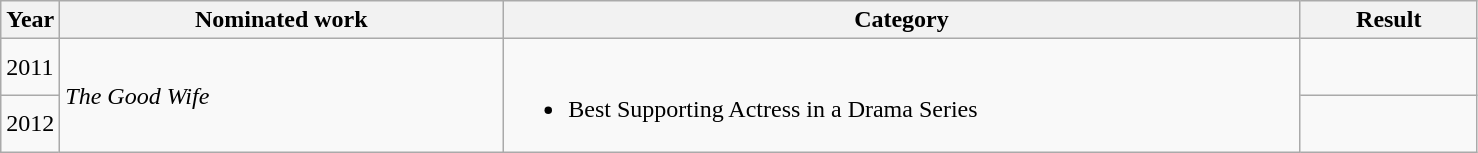<table class=wikitable>
<tr>
<th width=4%>Year</th>
<th width=30%>Nominated work</th>
<th width=54%>Category</th>
<th width=12%>Result</th>
</tr>
<tr>
<td>2011</td>
<td rowspan=2><em>The Good Wife</em></td>
<td rowspan=2><br><ul><li>Best Supporting Actress in a Drama Series</li></ul></td>
<td></td>
</tr>
<tr>
<td>2012</td>
<td></td>
</tr>
</table>
